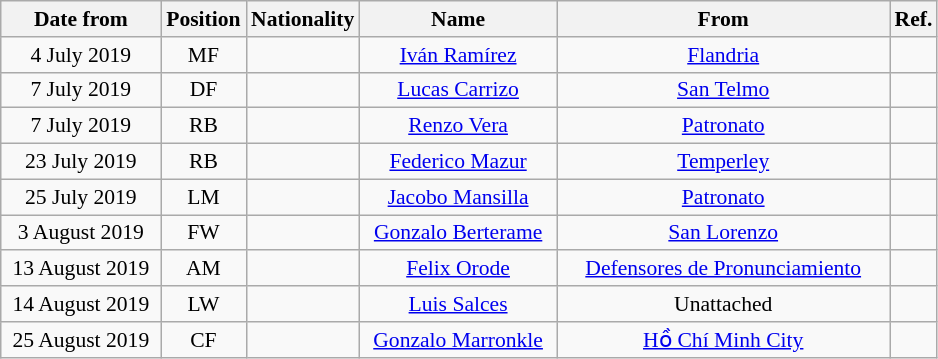<table class="wikitable" style="text-align:center; font-size:90%; ">
<tr>
<th style="background:#; color:#; width:100px;">Date from</th>
<th style="background:#; color:#; width:50px;">Position</th>
<th style="background:#; color:#; width:50px;">Nationality</th>
<th style="background:#; color:#; width:125px;">Name</th>
<th style="background:#; color:#; width:215px;">From</th>
<th style="background:#; color:#; width:25px;">Ref.</th>
</tr>
<tr>
<td>4 July 2019</td>
<td>MF</td>
<td></td>
<td><a href='#'>Iván Ramírez</a></td>
<td> <a href='#'>Flandria</a></td>
<td></td>
</tr>
<tr>
<td>7 July 2019</td>
<td>DF</td>
<td></td>
<td><a href='#'>Lucas Carrizo</a></td>
<td> <a href='#'>San Telmo</a></td>
<td></td>
</tr>
<tr>
<td>7 July 2019</td>
<td>RB</td>
<td></td>
<td><a href='#'>Renzo Vera</a></td>
<td> <a href='#'>Patronato</a></td>
<td></td>
</tr>
<tr>
<td>23 July 2019</td>
<td>RB</td>
<td></td>
<td><a href='#'>Federico Mazur</a></td>
<td> <a href='#'>Temperley</a></td>
<td></td>
</tr>
<tr>
<td>25 July 2019</td>
<td>LM</td>
<td></td>
<td><a href='#'>Jacobo Mansilla</a></td>
<td> <a href='#'>Patronato</a></td>
<td></td>
</tr>
<tr>
<td>3 August 2019</td>
<td>FW</td>
<td></td>
<td><a href='#'>Gonzalo Berterame</a></td>
<td> <a href='#'>San Lorenzo</a></td>
<td></td>
</tr>
<tr>
<td>13 August 2019</td>
<td>AM</td>
<td></td>
<td><a href='#'>Felix Orode</a></td>
<td> <a href='#'>Defensores de Pronunciamiento</a></td>
<td></td>
</tr>
<tr>
<td>14 August 2019</td>
<td>LW</td>
<td></td>
<td><a href='#'>Luis Salces</a></td>
<td>Unattached</td>
<td></td>
</tr>
<tr>
<td>25 August 2019</td>
<td>CF</td>
<td></td>
<td><a href='#'>Gonzalo Marronkle</a></td>
<td> <a href='#'>Hồ Chí Minh City</a></td>
<td></td>
</tr>
</table>
